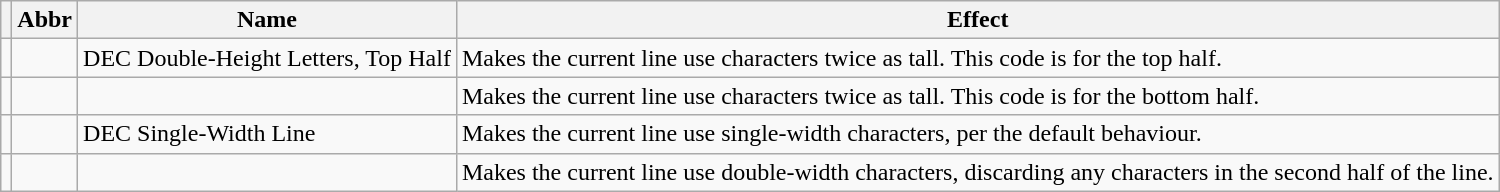<table class="wikitable">
<tr>
<th></th>
<th>Abbr</th>
<th>Name</th>
<th>Effect</th>
</tr>
<tr id=DECDHL>
<td></td>
<td></td>
<td>DEC Double-Height Letters, Top Half</td>
<td>Makes the current line use characters twice as tall. This code is for the top half.</td>
</tr>
<tr id=DECDHL>
<td></td>
<td></td>
<td></td>
<td>Makes the current line use characters twice as tall. This code is for the bottom half.</td>
</tr>
<tr id=DECSWL>
<td></td>
<td></td>
<td>DEC Single-Width Line</td>
<td>Makes the current line use single-width characters, per the default behaviour.</td>
</tr>
<tr id=DECRC>
<td></td>
<td></td>
<td></td>
<td>Makes the current line use double-width characters, discarding any characters in the second half of the line.</td>
</tr>
</table>
